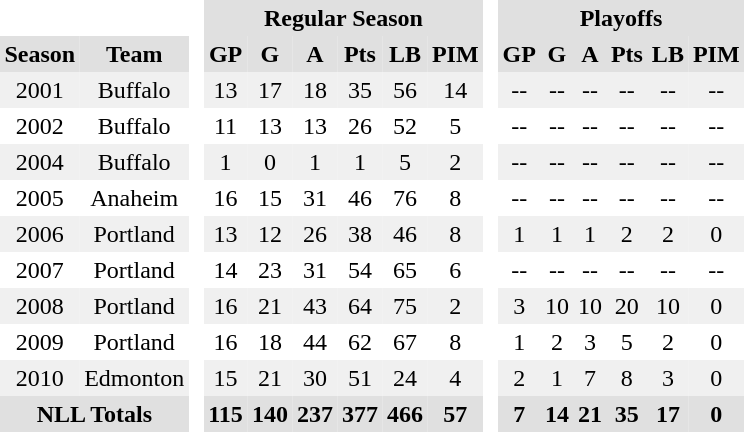<table BORDER="0" CELLPADDING="3" CELLSPACING="0">
<tr ALIGN="center" bgcolor="#e0e0e0">
<th colspan="2" bgcolor="#ffffff"> </th>
<th rowspan="99" bgcolor="#ffffff"> </th>
<th colspan="6">Regular Season</th>
<th rowspan="99" bgcolor="#ffffff"> </th>
<th colspan="6">Playoffs</th>
</tr>
<tr ALIGN="center" bgcolor="#e0e0e0">
<th>Season</th>
<th>Team</th>
<th>GP</th>
<th>G</th>
<th>A</th>
<th>Pts</th>
<th>LB</th>
<th>PIM</th>
<th>GP</th>
<th>G</th>
<th>A</th>
<th>Pts</th>
<th>LB</th>
<th>PIM</th>
</tr>
<tr ALIGN="center" bgcolor="#f0f0f0">
<td>2001</td>
<td>Buffalo</td>
<td>13</td>
<td>17</td>
<td>18</td>
<td>35</td>
<td>56</td>
<td>14</td>
<td>--</td>
<td>--</td>
<td>--</td>
<td>--</td>
<td>--</td>
<td>--</td>
</tr>
<tr ALIGN="center">
<td>2002</td>
<td>Buffalo</td>
<td>11</td>
<td>13</td>
<td>13</td>
<td>26</td>
<td>52</td>
<td>5</td>
<td>--</td>
<td>--</td>
<td>--</td>
<td>--</td>
<td>--</td>
<td>--</td>
</tr>
<tr ALIGN="center" bgcolor="#f0f0f0">
<td>2004</td>
<td>Buffalo</td>
<td>1</td>
<td>0</td>
<td>1</td>
<td>1</td>
<td>5</td>
<td>2</td>
<td>--</td>
<td>--</td>
<td>--</td>
<td>--</td>
<td>--</td>
<td>--</td>
</tr>
<tr ALIGN="center">
<td>2005</td>
<td>Anaheim</td>
<td>16</td>
<td>15</td>
<td>31</td>
<td>46</td>
<td>76</td>
<td>8</td>
<td>--</td>
<td>--</td>
<td>--</td>
<td>--</td>
<td>--</td>
<td>--</td>
</tr>
<tr ALIGN="center" bgcolor="#f0f0f0">
<td>2006</td>
<td>Portland</td>
<td>13</td>
<td>12</td>
<td>26</td>
<td>38</td>
<td>46</td>
<td>8</td>
<td>1</td>
<td>1</td>
<td>1</td>
<td>2</td>
<td>2</td>
<td>0</td>
</tr>
<tr ALIGN="center">
<td>2007</td>
<td>Portland</td>
<td>14</td>
<td>23</td>
<td>31</td>
<td>54</td>
<td>65</td>
<td>6</td>
<td>--</td>
<td>--</td>
<td>--</td>
<td>--</td>
<td>--</td>
<td>--</td>
</tr>
<tr ALIGN="center" bgcolor="#f0f0f0">
<td>2008</td>
<td>Portland</td>
<td>16</td>
<td>21</td>
<td>43</td>
<td>64</td>
<td>75</td>
<td>2</td>
<td>3</td>
<td>10</td>
<td>10</td>
<td>20</td>
<td>10</td>
<td>0</td>
</tr>
<tr ALIGN="center">
<td>2009</td>
<td>Portland</td>
<td>16</td>
<td>18</td>
<td>44</td>
<td>62</td>
<td>67</td>
<td>8</td>
<td>1</td>
<td>2</td>
<td>3</td>
<td>5</td>
<td>2</td>
<td>0</td>
</tr>
<tr ALIGN="center" bgcolor="#f0f0f0">
<td>2010</td>
<td>Edmonton</td>
<td>15</td>
<td>21</td>
<td>30</td>
<td>51</td>
<td>24</td>
<td>4</td>
<td>2</td>
<td>1</td>
<td>7</td>
<td>8</td>
<td>3</td>
<td>0</td>
</tr>
<tr ALIGN="center" bgcolor="#e0e0e0">
<th colspan="2">NLL Totals</th>
<th>115</th>
<th>140</th>
<th>237</th>
<th>377</th>
<th>466</th>
<th>57</th>
<th>7</th>
<th>14</th>
<th>21</th>
<th>35</th>
<th>17</th>
<th>0</th>
</tr>
</table>
